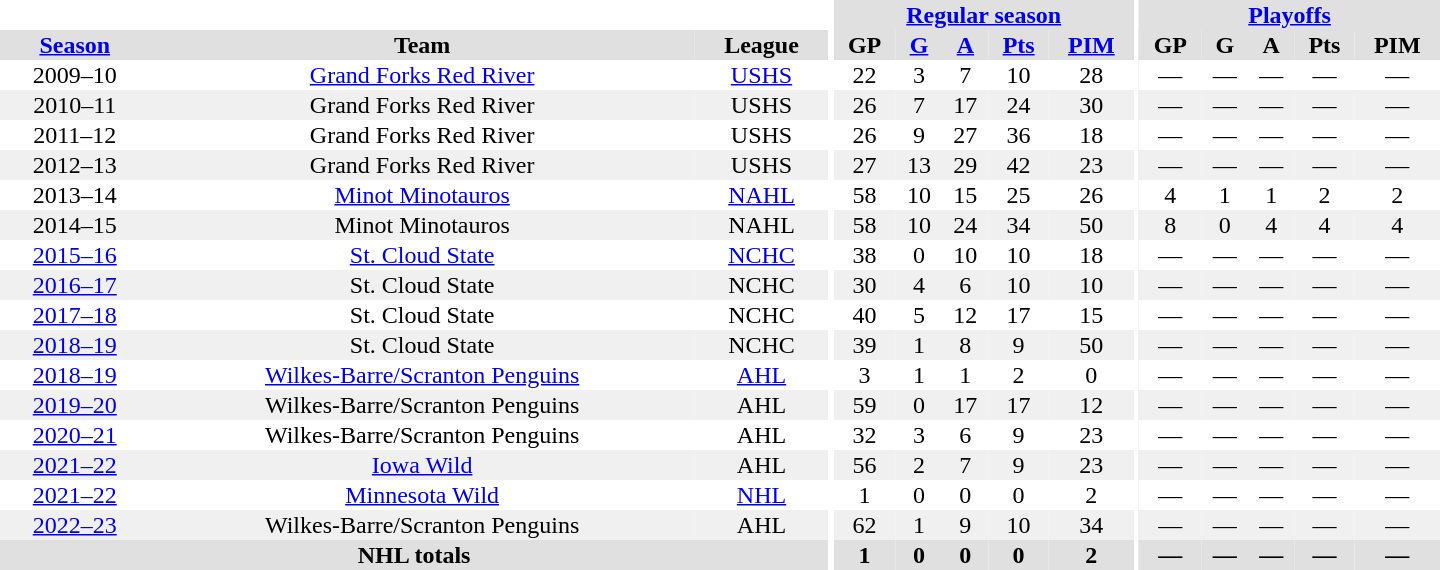<table border="0" cellpadding="1" cellspacing="0" style="text-align:center; width:60em">
<tr bgcolor="#e0e0e0">
<th colspan="3" bgcolor="#ffffff"></th>
<th rowspan="99" bgcolor="#ffffff"></th>
<th colspan="5"><a href='#'>Regular season</a></th>
<th rowspan="99" bgcolor="#ffffff"></th>
<th colspan="5"><a href='#'>Playoffs</a></th>
</tr>
<tr bgcolor="#e0e0e0">
<th><a href='#'>Season</a></th>
<th>Team</th>
<th>League</th>
<th>GP</th>
<th><a href='#'>G</a></th>
<th><a href='#'>A</a></th>
<th><a href='#'>Pts</a></th>
<th><a href='#'>PIM</a></th>
<th>GP</th>
<th>G</th>
<th>A</th>
<th>Pts</th>
<th>PIM</th>
</tr>
<tr>
<td>2009–10</td>
<td><a href='#'>Grand Forks Red River</a></td>
<td><a href='#'>USHS</a></td>
<td>22</td>
<td>3</td>
<td>7</td>
<td>10</td>
<td>28</td>
<td>—</td>
<td>—</td>
<td>—</td>
<td>—</td>
<td>—</td>
</tr>
<tr bgcolor="#f0f0f0">
<td>2010–11</td>
<td>Grand Forks Red River</td>
<td>USHS</td>
<td>26</td>
<td>7</td>
<td>17</td>
<td>24</td>
<td>30</td>
<td>—</td>
<td>—</td>
<td>—</td>
<td>—</td>
<td>—</td>
</tr>
<tr>
<td>2011–12</td>
<td>Grand Forks Red River</td>
<td>USHS</td>
<td>26</td>
<td>9</td>
<td>27</td>
<td>36</td>
<td>18</td>
<td>—</td>
<td>—</td>
<td>—</td>
<td>—</td>
<td>—</td>
</tr>
<tr bgcolor="#f0f0f0">
<td>2012–13</td>
<td>Grand Forks Red River</td>
<td>USHS</td>
<td>27</td>
<td>13</td>
<td>29</td>
<td>42</td>
<td>23</td>
<td>—</td>
<td>—</td>
<td>—</td>
<td>—</td>
<td>—</td>
</tr>
<tr>
<td>2013–14</td>
<td><a href='#'>Minot Minotauros</a></td>
<td><a href='#'>NAHL</a></td>
<td>58</td>
<td>10</td>
<td>15</td>
<td>25</td>
<td>26</td>
<td>4</td>
<td>1</td>
<td>1</td>
<td>2</td>
<td>2</td>
</tr>
<tr bgcolor="#f0f0f0">
<td>2014–15</td>
<td>Minot Minotauros</td>
<td>NAHL</td>
<td>58</td>
<td>10</td>
<td>24</td>
<td>34</td>
<td>50</td>
<td>8</td>
<td>0</td>
<td>4</td>
<td>4</td>
<td>4</td>
</tr>
<tr>
<td><a href='#'>2015–16</a></td>
<td><a href='#'>St. Cloud State</a></td>
<td><a href='#'>NCHC</a></td>
<td>38</td>
<td>0</td>
<td>10</td>
<td>10</td>
<td>18</td>
<td>—</td>
<td>—</td>
<td>—</td>
<td>—</td>
<td>—</td>
</tr>
<tr bgcolor="#f0f0f0">
<td><a href='#'>2016–17</a></td>
<td>St. Cloud State</td>
<td>NCHC</td>
<td>30</td>
<td>4</td>
<td>6</td>
<td>10</td>
<td>10</td>
<td>—</td>
<td>—</td>
<td>—</td>
<td>—</td>
<td>—</td>
</tr>
<tr>
<td><a href='#'>2017–18</a></td>
<td>St. Cloud State</td>
<td>NCHC</td>
<td>40</td>
<td>5</td>
<td>12</td>
<td>17</td>
<td>15</td>
<td>—</td>
<td>—</td>
<td>—</td>
<td>—</td>
<td>—</td>
</tr>
<tr bgcolor="#f0f0f0">
<td><a href='#'>2018–19</a></td>
<td>St. Cloud State</td>
<td>NCHC</td>
<td>39</td>
<td>1</td>
<td>8</td>
<td>9</td>
<td>50</td>
<td>—</td>
<td>—</td>
<td>—</td>
<td>—</td>
<td>—</td>
</tr>
<tr>
<td><a href='#'>2018–19</a></td>
<td><a href='#'>Wilkes-Barre/Scranton Penguins</a></td>
<td><a href='#'>AHL</a></td>
<td>3</td>
<td>1</td>
<td>1</td>
<td>2</td>
<td>0</td>
<td>—</td>
<td>—</td>
<td>—</td>
<td>—</td>
<td>—</td>
</tr>
<tr bgcolor="#f0f0f0">
<td><a href='#'>2019–20</a></td>
<td>Wilkes-Barre/Scranton Penguins</td>
<td>AHL</td>
<td>59</td>
<td>0</td>
<td>17</td>
<td>17</td>
<td>12</td>
<td>—</td>
<td>—</td>
<td>—</td>
<td>—</td>
<td>—</td>
</tr>
<tr>
<td><a href='#'>2020–21</a></td>
<td>Wilkes-Barre/Scranton Penguins</td>
<td>AHL</td>
<td>32</td>
<td>3</td>
<td>6</td>
<td>9</td>
<td>23</td>
<td>—</td>
<td>—</td>
<td>—</td>
<td>—</td>
<td>—</td>
</tr>
<tr bgcolor="#f0f0f0">
<td><a href='#'>2021–22</a></td>
<td><a href='#'>Iowa Wild</a></td>
<td>AHL</td>
<td>56</td>
<td>2</td>
<td>7</td>
<td>9</td>
<td>23</td>
<td>—</td>
<td>—</td>
<td>—</td>
<td>—</td>
<td>—</td>
</tr>
<tr>
<td><a href='#'>2021–22</a></td>
<td><a href='#'>Minnesota Wild</a></td>
<td><a href='#'>NHL</a></td>
<td>1</td>
<td>0</td>
<td>0</td>
<td>0</td>
<td>2</td>
<td>—</td>
<td>—</td>
<td>—</td>
<td>—</td>
<td>—</td>
</tr>
<tr bgcolor="#f0f0f0">
<td><a href='#'>2022–23</a></td>
<td>Wilkes-Barre/Scranton Penguins</td>
<td>AHL</td>
<td>62</td>
<td>1</td>
<td>9</td>
<td>10</td>
<td>34</td>
<td>—</td>
<td>—</td>
<td>—</td>
<td>—</td>
<td>—</td>
</tr>
<tr bgcolor="#e0e0e0">
<th colspan="3">NHL totals</th>
<th>1</th>
<th>0</th>
<th>0</th>
<th>0</th>
<th>2</th>
<th>—</th>
<th>—</th>
<th>—</th>
<th>—</th>
<th>—</th>
</tr>
</table>
